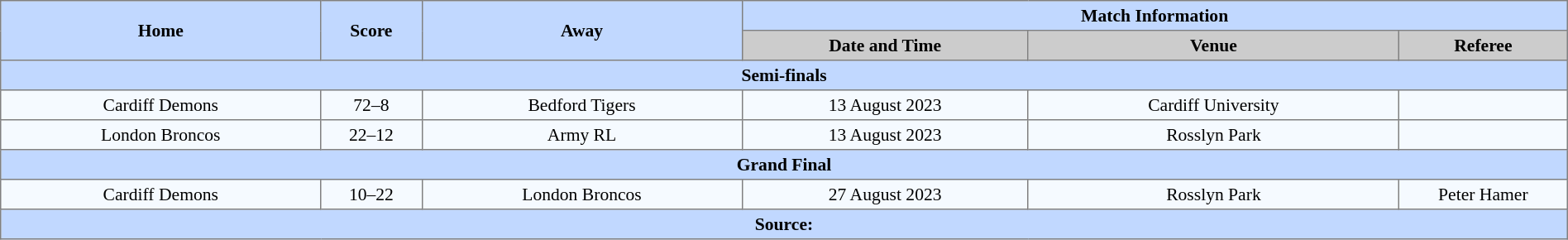<table border=1 style="border-collapse:collapse; font-size:90%; text-align:center;" cellpadding=3 cellspacing=0 width=100%>
<tr style="background:#C1D8ff;">
<th scope="col" rowspan=2 width=19%>Home</th>
<th scope="col" rowspan=2 width=6%>Score</th>
<th scope="col" rowspan=2 width=19%>Away</th>
<th colspan=3>Match Information</th>
</tr>
<tr style="background:#CCCCCC;">
<th scope="col" width=17%>Date and Time</th>
<th scope="col" width=22%>Venue</th>
<th scope="col" width=10%>Referee</th>
</tr>
<tr style="background:#C1D8ff;">
<td colspan=7><strong>Semi-finals</strong></td>
</tr>
<tr style="background:#f5faff;">
<td>Cardiff Demons</td>
<td>72–8</td>
<td>Bedford Tigers</td>
<td>13 August 2023</td>
<td>Cardiff University</td>
<td></td>
</tr>
<tr style="background:#f5faff;">
<td>London Broncos</td>
<td>22–12</td>
<td>Army RL</td>
<td>13 August 2023</td>
<td>Rosslyn Park</td>
<td></td>
</tr>
<tr style="background:#c1d8ff;">
<td colspan=7><strong>Grand Final</strong></td>
</tr>
<tr style="background:#f5faff;">
<td>Cardiff Demons</td>
<td>10–22</td>
<td>London Broncos</td>
<td>27 August 2023</td>
<td>Rosslyn Park</td>
<td>Peter Hamer</td>
</tr>
<tr style="background:#c1d8ff;">
<th colspan=7>Source:</th>
</tr>
</table>
